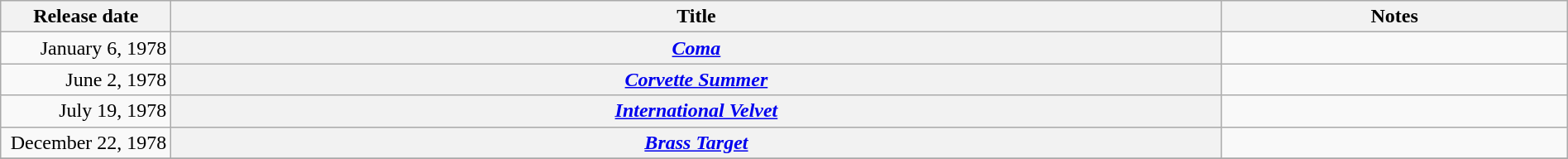<table class="wikitable sortable" style="width:100%;">
<tr>
<th scope="col" style="width:130px;">Release date</th>
<th>Title</th>
<th>Notes</th>
</tr>
<tr>
<td style="text-align:right;">January 6, 1978</td>
<th scope="row"><em><a href='#'>Coma</a></em></th>
<td></td>
</tr>
<tr>
<td style="text-align:right;">June 2, 1978</td>
<th scope="row"><em><a href='#'>Corvette Summer</a></em></th>
</tr>
<tr>
<td style="text-align:right;">July 19, 1978</td>
<th scope="row"><em><a href='#'>International Velvet</a></em></th>
<td></td>
</tr>
<tr>
<td style="text-align:right;">December 22, 1978</td>
<th scope="row"><em><a href='#'>Brass Target</a></em></th>
<td></td>
</tr>
<tr>
</tr>
</table>
